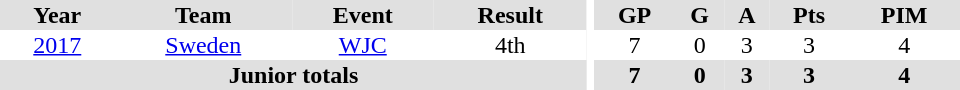<table border="0" cellpadding="1" cellspacing="0" ID="Table3" style="text-align:center; width:40em">
<tr ALIGN="center" bgcolor="#e0e0e0">
<th>Year</th>
<th>Team</th>
<th>Event</th>
<th>Result</th>
<th rowspan="99" bgcolor="#ffffff"></th>
<th>GP</th>
<th>G</th>
<th>A</th>
<th>Pts</th>
<th>PIM</th>
</tr>
<tr>
<td><a href='#'>2017</a></td>
<td><a href='#'>Sweden</a></td>
<td><a href='#'>WJC</a></td>
<td>4th</td>
<td>7</td>
<td>0</td>
<td>3</td>
<td>3</td>
<td>4</td>
</tr>
<tr bgcolor="#e0e0e0">
<th colspan="4">Junior totals</th>
<th>7</th>
<th>0</th>
<th>3</th>
<th>3</th>
<th>4</th>
</tr>
</table>
